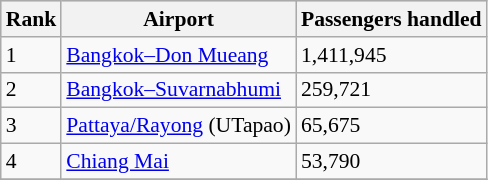<table class="wikitable sortable" style="font-size: 90%" width= align=>
<tr style="background:lightgrey;">
<th>Rank</th>
<th>Airport</th>
<th>Passengers handled</th>
</tr>
<tr>
<td>1</td>
<td><a href='#'>Bangkok–Don Mueang</a></td>
<td>1,411,945</td>
</tr>
<tr>
<td>2</td>
<td><a href='#'>Bangkok–Suvarnabhumi</a></td>
<td>259,721</td>
</tr>
<tr>
<td>3</td>
<td><a href='#'>Pattaya/Rayong</a> (UTapao)</td>
<td>65,675</td>
</tr>
<tr>
<td>4</td>
<td><a href='#'>Chiang Mai</a></td>
<td>53,790</td>
</tr>
<tr>
</tr>
</table>
